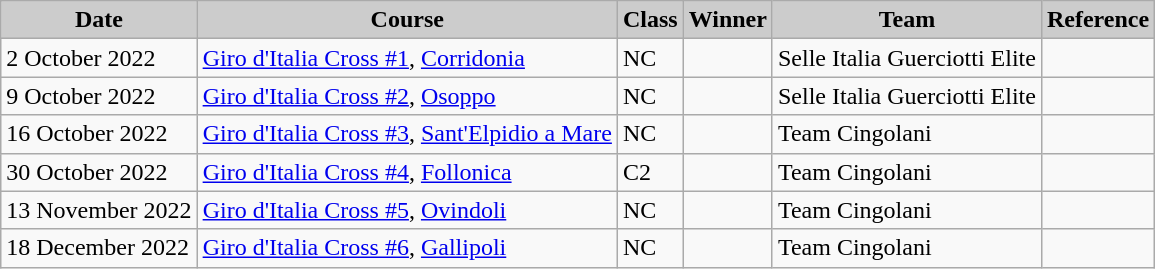<table class="wikitable sortable alternance ">
<tr>
<th scope="col" style="background-color:#CCCCCC;">Date</th>
<th scope="col" style="background-color:#CCCCCC;">Course</th>
<th scope="col" style="background-color:#CCCCCC;">Class</th>
<th scope="col" style="background-color:#CCCCCC;">Winner</th>
<th scope="col" style="background-color:#CCCCCC;">Team</th>
<th scope="col" style="background-color:#CCCCCC;">Reference</th>
</tr>
<tr>
<td>2 October 2022</td>
<td> <a href='#'>Giro d'Italia Cross #1</a>, <a href='#'>Corridonia</a></td>
<td>NC</td>
<td></td>
<td>Selle Italia Guerciotti Elite</td>
<td></td>
</tr>
<tr>
<td>9 October 2022</td>
<td> <a href='#'>Giro d'Italia Cross #2</a>, <a href='#'>Osoppo</a></td>
<td>NC</td>
<td></td>
<td>Selle Italia Guerciotti Elite</td>
<td></td>
</tr>
<tr>
<td>16 October 2022</td>
<td> <a href='#'>Giro d'Italia Cross #3</a>, <a href='#'>Sant'Elpidio a Mare</a></td>
<td>NC</td>
<td></td>
<td>Team Cingolani</td>
<td></td>
</tr>
<tr>
<td>30 October 2022</td>
<td> <a href='#'>Giro d'Italia Cross #4</a>, <a href='#'>Follonica</a></td>
<td>C2</td>
<td></td>
<td>Team Cingolani</td>
<td></td>
</tr>
<tr>
<td>13 November 2022</td>
<td> <a href='#'>Giro d'Italia Cross #5</a>, <a href='#'>Ovindoli</a></td>
<td>NC</td>
<td></td>
<td>Team Cingolani</td>
<td></td>
</tr>
<tr>
<td>18 December 2022</td>
<td> <a href='#'>Giro d'Italia Cross #6</a>, <a href='#'>Gallipoli</a></td>
<td>NC</td>
<td></td>
<td>Team Cingolani</td>
<td></td>
</tr>
</table>
